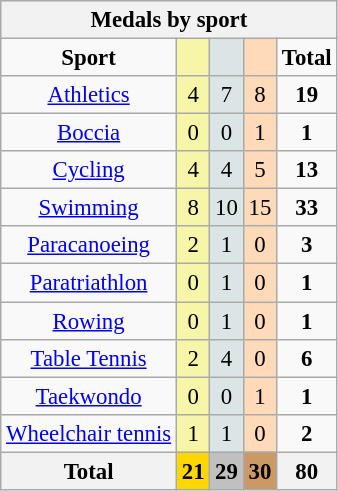<table class="wikitable" style="font-size:95%">
<tr style="background:#efefef;">
<th colspan=5>Medals by sport</th>
</tr>
<tr style="text-align:center;">
<td><strong>Sport</strong></td>
<td bgcolor=#f7f6a8></td>
<td bgcolor=#dce5e5></td>
<td bgcolor=#ffdab9></td>
<td><strong>Total</strong></td>
</tr>
<tr style="text-align:center;">
<td><a href='#'>Athletics</a></td>
<td style="background:#F7F6A8;">4</td>
<td style="background:#DCE5E5;">7</td>
<td style="background:#FFDAB9;">8</td>
<td><strong>19</strong></td>
</tr>
<tr style="text-align:center;">
<td><a href='#'>Boccia</a></td>
<td style="background:#F7F6A8;">0</td>
<td style="background:#DCE5E5;">0</td>
<td style="background:#FFDAB9;">1</td>
<td><strong>1</strong></td>
</tr>
<tr style="text-align:center;">
<td><a href='#'>Cycling</a></td>
<td style="background:#F7F6A8;">4</td>
<td style="background:#DCE5E5;">4</td>
<td style="background:#FFDAB9;">5</td>
<td><strong>13</strong></td>
</tr>
<tr style="text-align:center;">
<td><a href='#'>Swimming</a></td>
<td style="background:#F7F6A8;">8</td>
<td style="background:#DCE5E5;">10</td>
<td style="background:#FFDAB9;">15</td>
<td><strong>33</strong></td>
</tr>
<tr style="text-align:center;">
<td><a href='#'>Paracanoeing</a></td>
<td style="background:#F7F6A8;">2</td>
<td style="background:#DCE5E5;">1</td>
<td style="background:#FFDAB9;">0</td>
<td><strong>3</strong></td>
</tr>
<tr style="text-align:center;">
<td><a href='#'>Paratriathlon</a></td>
<td style="background:#F7F6A8;">0</td>
<td style="background:#DCE5E5;">1</td>
<td style="background:#FFDAB9;">0</td>
<td><strong>1</strong></td>
</tr>
<tr style="text-align:center;">
<td><a href='#'>Rowing</a></td>
<td style="background:#F7F6A8;">0</td>
<td style="background:#DCE5E5;">1</td>
<td style="background:#FFDAB9;">0</td>
<td><strong>1</strong></td>
</tr>
<tr style="text-align:center;">
<td><a href='#'>Table Tennis</a></td>
<td style="background:#F7F6A8;">2</td>
<td style="background:#DCE5E5;">4</td>
<td style="background:#FFDAB9;">0</td>
<td><strong>6</strong></td>
</tr>
<tr style="text-align:center;">
<td><a href='#'>Taekwondo</a></td>
<td style="background:#F7F6A8;">0</td>
<td style="background:#DCE5E5;">0</td>
<td style="background:#FFDAB9;">1</td>
<td><strong>1</strong></td>
</tr>
<tr style="text-align:center;">
<td><a href='#'>Wheelchair tennis</a></td>
<td style="background:#F7F6A8;">1</td>
<td style="background:#DCE5E5;">1</td>
<td style="background:#FFDAB9;">0</td>
<td><strong>2</strong></td>
</tr>
<tr>
<th>Total</th>
<th style="background:gold;">21</th>
<th style="background:silver;">29</th>
<th style="background:#c96;">30</th>
<th>80</th>
</tr>
</table>
